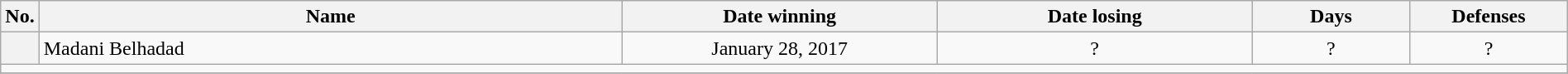<table class="wikitable" width=100%>
<tr>
<th style="width:1%;">No.</th>
<th style="width:37%;">Name</th>
<th style="width:20%;">Date winning</th>
<th style="width:20%;">Date losing</th>
<th data-sort-type="number" style="width:10%;">Days</th>
<th data-sort-type="number" style="width:10%;">Defenses</th>
</tr>
<tr align=center>
<th></th>
<td align=left> Madani Belhadad</td>
<td>January 28, 2017</td>
<td>?</td>
<td>?</td>
<td>?</td>
</tr>
<tr>
<td colspan="6"></td>
</tr>
<tr>
</tr>
</table>
